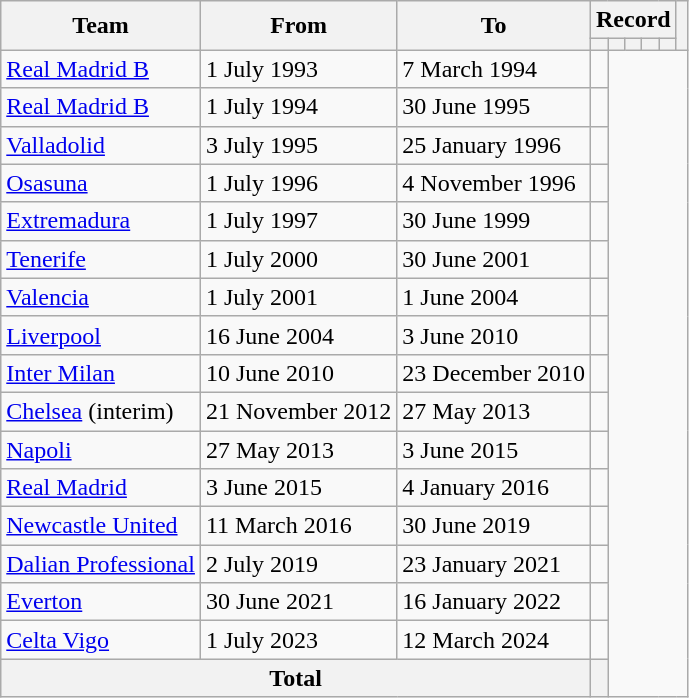<table class=wikitable style=text-align:center>
<tr>
<th rowspan=2>Team</th>
<th rowspan=2>From</th>
<th rowspan=2>To</th>
<th colspan=5>Record</th>
<th rowspan=2></th>
</tr>
<tr>
<th></th>
<th></th>
<th></th>
<th></th>
<th></th>
</tr>
<tr>
<td align=left><a href='#'>Real Madrid B</a></td>
<td align=left>1 July 1993</td>
<td align=left>7 March 1994<br></td>
<td></td>
</tr>
<tr>
<td align=left><a href='#'>Real Madrid B</a></td>
<td align=left>1 July 1994</td>
<td align=left>30 June 1995<br></td>
<td></td>
</tr>
<tr>
<td align=left><a href='#'>Valladolid</a></td>
<td align=left>3 July 1995</td>
<td align=left>25 January 1996<br></td>
<td></td>
</tr>
<tr>
<td align=left><a href='#'>Osasuna</a></td>
<td align=left>1 July 1996</td>
<td align=left>4 November 1996<br></td>
<td></td>
</tr>
<tr>
<td align=left><a href='#'>Extremadura</a></td>
<td align=left>1 July 1997</td>
<td align=left>30 June 1999<br></td>
<td></td>
</tr>
<tr>
<td align=left><a href='#'>Tenerife</a></td>
<td align=left>1 July 2000</td>
<td align=left>30 June 2001<br></td>
<td></td>
</tr>
<tr>
<td align=left><a href='#'>Valencia</a></td>
<td align=left>1 July 2001</td>
<td align=left>1 June 2004<br></td>
<td></td>
</tr>
<tr>
<td align=left><a href='#'>Liverpool</a></td>
<td align=left>16 June 2004</td>
<td align=left>3 June 2010<br></td>
<td></td>
</tr>
<tr>
<td align=left><a href='#'>Inter Milan</a></td>
<td align=left>10 June 2010</td>
<td align=left>23 December 2010<br></td>
<td></td>
</tr>
<tr>
<td align=left><a href='#'>Chelsea</a> (interim)</td>
<td align=left>21 November 2012</td>
<td align=left>27 May 2013<br></td>
<td></td>
</tr>
<tr>
<td align=left><a href='#'>Napoli</a></td>
<td align=left>27 May 2013</td>
<td align=left>3 June 2015<br></td>
<td></td>
</tr>
<tr>
<td align=left><a href='#'>Real Madrid</a></td>
<td align=left>3 June 2015</td>
<td align=left>4 January 2016<br></td>
<td></td>
</tr>
<tr>
<td align=left><a href='#'>Newcastle United</a></td>
<td align=left>11 March 2016</td>
<td align=left>30 June 2019<br></td>
<td></td>
</tr>
<tr>
<td align=left><a href='#'>Dalian Professional</a></td>
<td align=left>2 July 2019</td>
<td align=left>23 January 2021<br></td>
<td></td>
</tr>
<tr>
<td align=left><a href='#'>Everton</a></td>
<td align=left>30 June 2021</td>
<td align=left>16 January 2022<br></td>
<td></td>
</tr>
<tr>
<td align=left><a href='#'>Celta Vigo</a></td>
<td align=left>1 July 2023</td>
<td align=left>12 March 2024<br></td>
<td></td>
</tr>
<tr>
<th colspan=3>Total<br></th>
<th></th>
</tr>
</table>
